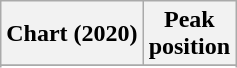<table class="wikitable sortable plainrowheaders" style="text-align:center">
<tr>
<th scope="col">Chart (2020)</th>
<th scope="col">Peak<br>position</th>
</tr>
<tr>
</tr>
<tr>
</tr>
</table>
